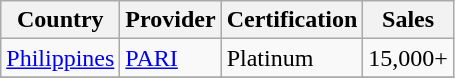<table class="wikitable sortable">
<tr>
<th>Country</th>
<th>Provider</th>
<th>Certification</th>
<th>Sales</th>
</tr>
<tr>
<td><a href='#'>Philippines</a></td>
<td><a href='#'>PARI</a></td>
<td>Platinum</td>
<td>15,000+</td>
</tr>
<tr>
</tr>
</table>
